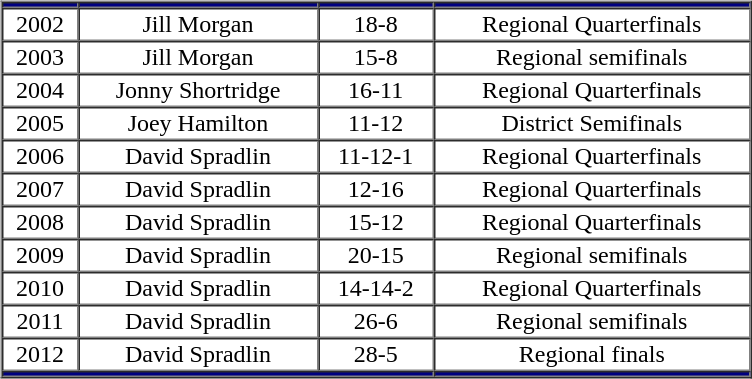<table border="0" style="width:50%;">
<tr>
<td valign="top"><br><table cellpadding="1" border="1" cellspacing="0" style="width:80%;">
<tr>
<th style="background:#000080"></th>
<th style="background:#000080"></th>
<th style="background:#000080"></th>
<th style="background:#000080"></th>
</tr>
<tr style="text-align:center;">
<td>2002</td>
<td>Jill Morgan</td>
<td>18-8</td>
<td>Regional Quarterfinals</td>
</tr>
<tr style="text-align:center;">
<td>2003</td>
<td>Jill Morgan</td>
<td>15-8</td>
<td>Regional semifinals</td>
</tr>
<tr style="text-align:center;">
<td>2004</td>
<td>Jonny Shortridge</td>
<td>16-11</td>
<td>Regional Quarterfinals</td>
</tr>
<tr style="text-align:center;">
<td>2005</td>
<td>Joey Hamilton</td>
<td>11-12</td>
<td>District Semifinals</td>
</tr>
<tr style="text-align:center;">
<td>2006</td>
<td>David Spradlin</td>
<td>11-12-1</td>
<td>Regional Quarterfinals</td>
</tr>
<tr style="text-align:center;">
<td>2007</td>
<td>David Spradlin</td>
<td>12-16</td>
<td>Regional Quarterfinals</td>
</tr>
<tr style="text-align:center;">
<td>2008</td>
<td>David Spradlin</td>
<td>15-12</td>
<td>Regional Quarterfinals</td>
</tr>
<tr style="text-align:center;">
<td>2009</td>
<td>David Spradlin</td>
<td>20-15</td>
<td>Regional semifinals</td>
</tr>
<tr style="text-align:center;">
<td>2010</td>
<td>David Spradlin</td>
<td>14-14-2</td>
<td>Regional Quarterfinals</td>
</tr>
<tr style="text-align:center;">
<td>2011</td>
<td>David Spradlin</td>
<td>26-6</td>
<td>Regional semifinals</td>
</tr>
<tr style="text-align:center;">
<td>2012</td>
<td>David Spradlin</td>
<td>28-5</td>
<td>Regional finals</td>
</tr>
<tr style="text-align:center; background:#000080">
<td colspan="3"></td>
<td colspan="2"></td>
</tr>
</table>
</td>
</tr>
</table>
